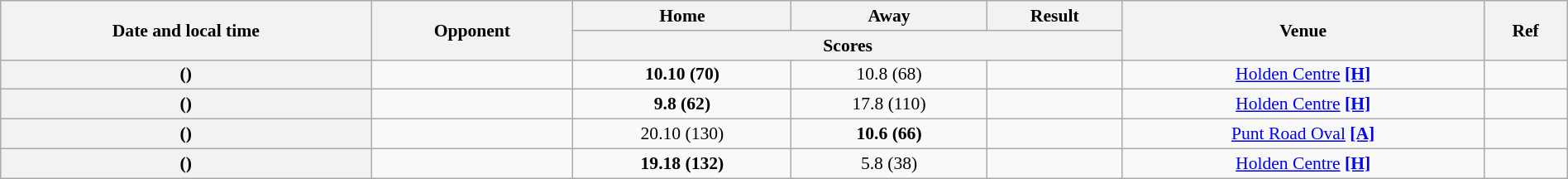<table class="wikitable plainrowheaders" style="font-size:90%; width:100%; text-align:center;">
<tr>
<th scope="col" rowspan="2">Date and local time</th>
<th scope="col" rowspan="2">Opponent</th>
<th scope="col">Home</th>
<th scope="col">Away</th>
<th scope="col">Result</th>
<th scope="col" rowspan="2">Venue</th>
<th scope="col" class="unsortable" rowspan=2>Ref</th>
</tr>
<tr>
<th scope="col" colspan="3">Scores</th>
</tr>
<tr>
<th scope="row"> ()</th>
<td align=left></td>
<td><strong>10.10 (70)</strong></td>
<td>10.8 (68)</td>
<td></td>
<td><a href='#'>Holden Centre</a> <a href='#'><strong>[H]</strong></a></td>
<td></td>
</tr>
<tr>
<th scope="row"> ()</th>
<td align=left></td>
<td><strong>9.8 (62)</strong></td>
<td>17.8 (110)</td>
<td></td>
<td><a href='#'>Holden Centre</a> <a href='#'><strong>[H]</strong></a></td>
<td></td>
</tr>
<tr>
<th scope="row"> ()</th>
<td align=left></td>
<td>20.10 (130)</td>
<td><strong>10.6 (66)</strong></td>
<td></td>
<td><a href='#'>Punt Road Oval</a> <a href='#'><strong>[A]</strong></a></td>
<td></td>
</tr>
<tr>
<th scope="row"> ()</th>
<td align=left></td>
<td><strong>19.18 (132)</strong></td>
<td>5.8 (38)</td>
<td></td>
<td><a href='#'>Holden Centre</a> <a href='#'><strong>[H]</strong></a></td>
<td></td>
</tr>
</table>
